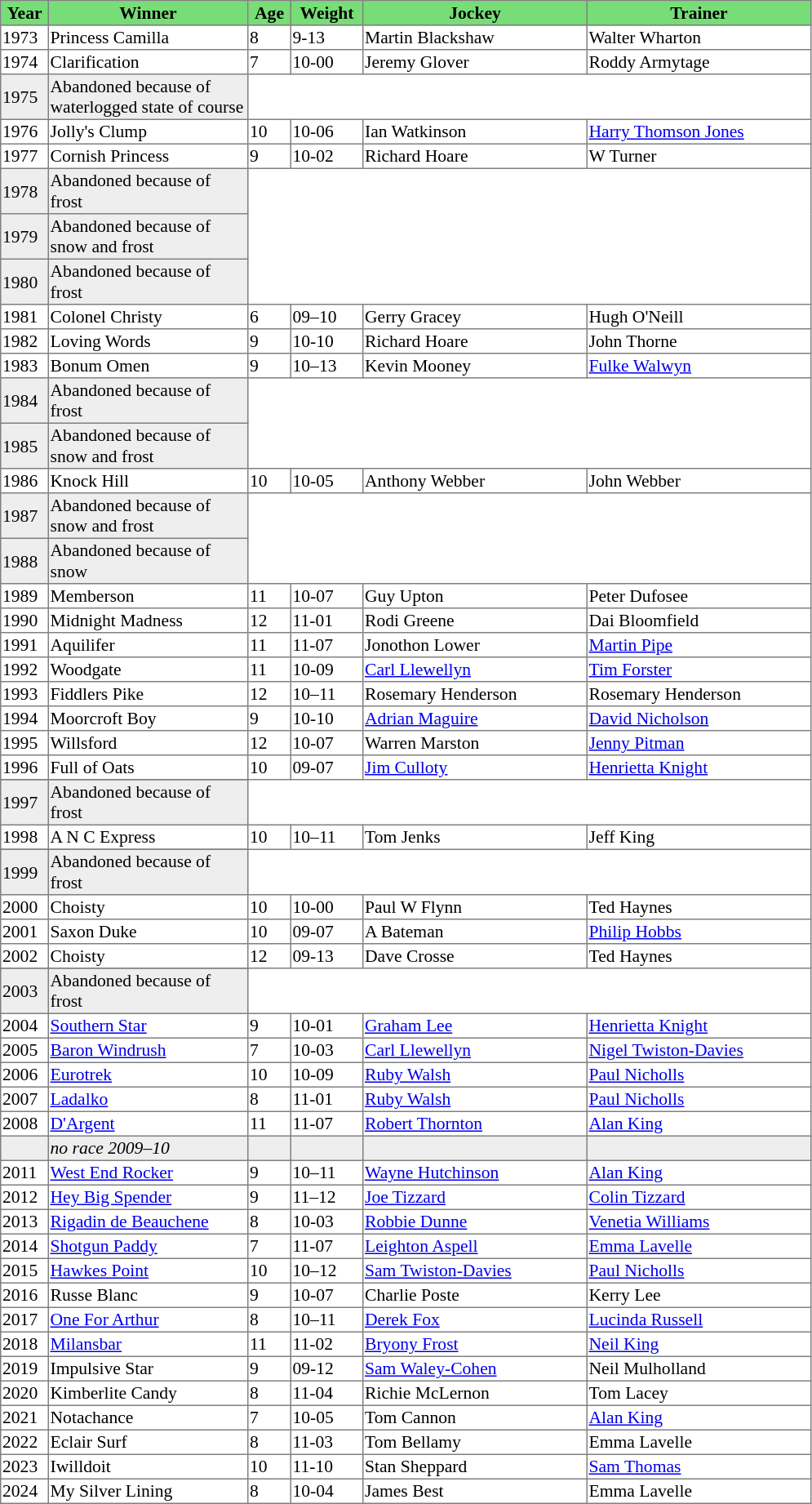<table class = "sortable" | border="1" style="border-collapse: collapse; font-size:90%">
<tr bgcolor="#77dd77" align="center">
<th width="36px"><strong>Year</strong><br></th>
<th width="160px"><strong>Winner</strong><br></th>
<th width="32px"><strong>Age</strong><br></th>
<th width="56px"><strong>Weight</strong><br></th>
<th width="180px"><strong>Jockey</strong><br></th>
<th width="180px"><strong>Trainer</strong><br></th>
</tr>
<tr>
<td>1973</td>
<td>Princess Camilla</td>
<td>8</td>
<td>9-13</td>
<td>Martin Blackshaw</td>
<td>Walter Wharton</td>
</tr>
<tr>
<td>1974</td>
<td>Clarification</td>
<td>7</td>
<td>10-00</td>
<td>Jeremy Glover</td>
<td>Roddy Armytage</td>
</tr>
<tr bgcolor="#eeeeee">
<td>1975<td>Abandoned because of waterlogged state of course</td></td>
</tr>
<tr>
<td>1976</td>
<td>Jolly's Clump</td>
<td>10</td>
<td>10-06</td>
<td>Ian Watkinson</td>
<td><a href='#'>Harry Thomson Jones</a></td>
</tr>
<tr>
<td>1977</td>
<td>Cornish Princess</td>
<td>9</td>
<td>10-02</td>
<td>Richard Hoare</td>
<td>W Turner</td>
</tr>
<tr bgcolor="#eeeeee">
<td>1978<td>Abandoned because of frost</td></td>
</tr>
<tr bgcolor="#eeeeee">
<td>1979<td>Abandoned because of snow and frost</td></td>
</tr>
<tr bgcolor="#eeeeee">
<td>1980<td>Abandoned because of frost</td></td>
</tr>
<tr>
<td>1981</td>
<td>Colonel Christy</td>
<td>6</td>
<td>09–10</td>
<td>Gerry Gracey</td>
<td>Hugh O'Neill</td>
</tr>
<tr>
<td>1982</td>
<td>Loving Words</td>
<td>9</td>
<td>10-10</td>
<td>Richard Hoare</td>
<td>John Thorne</td>
</tr>
<tr>
<td>1983</td>
<td>Bonum Omen</td>
<td>9</td>
<td>10–13</td>
<td>Kevin Mooney</td>
<td><a href='#'>Fulke Walwyn</a></td>
</tr>
<tr bgcolor="#eeeeee">
<td>1984<td>Abandoned because of frost</td></td>
</tr>
<tr bgcolor="#eeeeee">
<td>1985<td>Abandoned because of snow and frost</td></td>
</tr>
<tr>
<td>1986</td>
<td>Knock Hill</td>
<td>10</td>
<td>10-05</td>
<td>Anthony Webber</td>
<td>John Webber</td>
</tr>
<tr bgcolor="#eeeeee">
<td>1987<td>Abandoned because of snow and frost</td></td>
</tr>
<tr bgcolor="#eeeeee">
<td>1988<td>Abandoned because of snow</td></td>
</tr>
<tr>
<td>1989</td>
<td>Memberson</td>
<td>11</td>
<td>10-07</td>
<td>Guy Upton</td>
<td>Peter Dufosee</td>
</tr>
<tr>
<td>1990</td>
<td>Midnight Madness</td>
<td>12</td>
<td>11-01</td>
<td>Rodi Greene</td>
<td>Dai Bloomfield</td>
</tr>
<tr>
<td>1991</td>
<td>Aquilifer</td>
<td>11</td>
<td>11-07</td>
<td>Jonothon Lower</td>
<td><a href='#'>Martin Pipe</a></td>
</tr>
<tr>
<td>1992</td>
<td>Woodgate</td>
<td>11</td>
<td>10-09</td>
<td><a href='#'>Carl Llewellyn</a></td>
<td><a href='#'>Tim Forster</a></td>
</tr>
<tr>
<td>1993</td>
<td>Fiddlers Pike</td>
<td>12</td>
<td>10–11</td>
<td>Rosemary Henderson</td>
<td>Rosemary Henderson</td>
</tr>
<tr>
<td>1994</td>
<td>Moorcroft Boy</td>
<td>9</td>
<td>10-10</td>
<td><a href='#'>Adrian Maguire</a></td>
<td><a href='#'>David Nicholson</a></td>
</tr>
<tr>
<td>1995</td>
<td>Willsford</td>
<td>12</td>
<td>10-07</td>
<td>Warren Marston</td>
<td><a href='#'>Jenny Pitman</a></td>
</tr>
<tr>
<td>1996</td>
<td>Full of Oats</td>
<td>10</td>
<td>09-07</td>
<td><a href='#'>Jim Culloty</a></td>
<td><a href='#'>Henrietta Knight</a></td>
</tr>
<tr>
</tr>
<tr bgcolor="#eeeeee">
<td>1997<td>Abandoned because of frost</td></td>
</tr>
<tr>
<td>1998</td>
<td>A N C Express</td>
<td>10</td>
<td>10–11</td>
<td>Tom Jenks</td>
<td>Jeff King</td>
</tr>
<tr>
</tr>
<tr bgcolor="#eeeeee">
<td>1999<td>Abandoned because of frost</td></td>
</tr>
<tr>
<td>2000</td>
<td>Choisty</td>
<td>10</td>
<td>10-00</td>
<td>Paul W Flynn</td>
<td>Ted Haynes</td>
</tr>
<tr>
<td>2001</td>
<td>Saxon Duke</td>
<td>10</td>
<td>09-07</td>
<td>A Bateman</td>
<td><a href='#'>Philip Hobbs</a></td>
</tr>
<tr>
<td>2002</td>
<td>Choisty</td>
<td>12</td>
<td>09-13</td>
<td>Dave Crosse</td>
<td>Ted Haynes</td>
</tr>
<tr>
</tr>
<tr bgcolor="#eeeeee">
<td>2003<td>Abandoned because of frost</td></td>
</tr>
<tr>
<td>2004</td>
<td><a href='#'>Southern Star</a></td>
<td>9</td>
<td>10-01</td>
<td><a href='#'>Graham Lee</a></td>
<td><a href='#'>Henrietta Knight</a></td>
</tr>
<tr>
<td>2005</td>
<td><a href='#'>Baron Windrush</a></td>
<td>7</td>
<td>10-03</td>
<td><a href='#'>Carl Llewellyn</a></td>
<td><a href='#'>Nigel Twiston-Davies</a></td>
</tr>
<tr>
<td>2006</td>
<td><a href='#'>Eurotrek</a></td>
<td>10</td>
<td>10-09</td>
<td><a href='#'>Ruby Walsh</a></td>
<td><a href='#'>Paul Nicholls</a></td>
</tr>
<tr>
<td>2007</td>
<td><a href='#'>Ladalko</a></td>
<td>8</td>
<td>11-01</td>
<td><a href='#'>Ruby Walsh</a></td>
<td><a href='#'>Paul Nicholls</a></td>
</tr>
<tr>
<td>2008</td>
<td><a href='#'>D'Argent</a></td>
<td>11</td>
<td>11-07</td>
<td><a href='#'>Robert Thornton</a></td>
<td><a href='#'>Alan King</a></td>
</tr>
<tr bgcolor="#eeeeee">
<td data-sort-value="2009"></td>
<td><em>no race 2009–10</em> </td>
<td></td>
<td></td>
<td></td>
<td></td>
</tr>
<tr>
<td>2011</td>
<td><a href='#'>West End Rocker</a></td>
<td>9</td>
<td>10–11</td>
<td><a href='#'>Wayne Hutchinson</a></td>
<td><a href='#'>Alan King</a></td>
</tr>
<tr>
<td>2012</td>
<td><a href='#'>Hey Big Spender</a></td>
<td>9</td>
<td>11–12</td>
<td><a href='#'>Joe Tizzard</a></td>
<td><a href='#'>Colin Tizzard</a></td>
</tr>
<tr>
<td>2013</td>
<td><a href='#'>Rigadin de Beauchene</a></td>
<td>8</td>
<td>10-03</td>
<td><a href='#'>Robbie Dunne</a></td>
<td><a href='#'>Venetia Williams</a></td>
</tr>
<tr>
<td>2014</td>
<td><a href='#'>Shotgun Paddy</a></td>
<td>7</td>
<td>11-07</td>
<td><a href='#'>Leighton Aspell</a></td>
<td><a href='#'>Emma Lavelle</a></td>
</tr>
<tr>
<td>2015</td>
<td><a href='#'>Hawkes Point</a></td>
<td>10</td>
<td>10–12</td>
<td><a href='#'>Sam Twiston-Davies</a></td>
<td><a href='#'>Paul Nicholls</a></td>
</tr>
<tr>
<td>2016</td>
<td>Russe Blanc</td>
<td>9</td>
<td>10-07</td>
<td>Charlie Poste</td>
<td>Kerry Lee</td>
</tr>
<tr>
<td>2017</td>
<td><a href='#'>One For Arthur</a></td>
<td>8</td>
<td>10–11</td>
<td><a href='#'>Derek Fox</a></td>
<td><a href='#'>Lucinda Russell</a></td>
</tr>
<tr>
<td>2018</td>
<td><a href='#'>Milansbar</a></td>
<td>11</td>
<td>11-02</td>
<td><a href='#'>Bryony Frost</a></td>
<td><a href='#'>Neil King</a></td>
</tr>
<tr>
<td>2019</td>
<td>Impulsive Star</td>
<td>9</td>
<td>09-12</td>
<td><a href='#'>Sam Waley-Cohen</a></td>
<td>Neil Mulholland</td>
</tr>
<tr>
<td>2020</td>
<td>Kimberlite Candy</td>
<td>8</td>
<td>11-04</td>
<td>Richie McLernon</td>
<td>Tom Lacey</td>
</tr>
<tr>
<td>2021</td>
<td>Notachance</td>
<td>7</td>
<td>10-05</td>
<td>Tom Cannon</td>
<td><a href='#'>Alan King</a></td>
</tr>
<tr>
<td>2022</td>
<td>Eclair Surf</td>
<td>8</td>
<td>11-03</td>
<td>Tom Bellamy</td>
<td>Emma Lavelle</td>
</tr>
<tr>
<td>2023</td>
<td>Iwilldoit</td>
<td>10</td>
<td>11-10</td>
<td>Stan Sheppard</td>
<td><a href='#'>Sam Thomas</a></td>
</tr>
<tr>
<td>2024</td>
<td>My Silver Lining</td>
<td>8</td>
<td>10-04</td>
<td>James Best</td>
<td>Emma Lavelle</td>
</tr>
</table>
